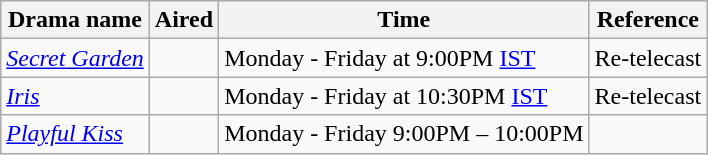<table class="wikitable sortable">
<tr>
<th>Drama name</th>
<th>Aired</th>
<th>Time</th>
<th>Reference</th>
</tr>
<tr>
<td><em><a href='#'>Secret Garden</a></em></td>
<td></td>
<td>Monday - Friday at 9:00PM <a href='#'>IST</a></td>
<td>Re-telecast</td>
</tr>
<tr>
<td><em><a href='#'>Iris</a></em></td>
<td></td>
<td>Monday - Friday at 10:30PM <a href='#'>IST</a></td>
<td>Re-telecast</td>
</tr>
<tr>
<td><em><a href='#'>Playful Kiss</a></em></td>
<td></td>
<td>Monday - Friday 9:00PM – 10:00PM</td>
<td></td>
</tr>
</table>
